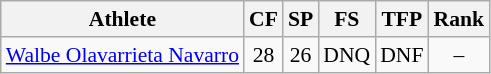<table class="wikitable" border="1" style="font-size:90%">
<tr>
<th>Athlete</th>
<th>CF</th>
<th>SP</th>
<th>FS</th>
<th>TFP</th>
<th>Rank</th>
</tr>
<tr align=center>
<td align=left><a href='#'>Walbe Olavarrieta Navarro</a></td>
<td>28</td>
<td>26</td>
<td>DNQ</td>
<td>DNF</td>
<td>–</td>
</tr>
</table>
